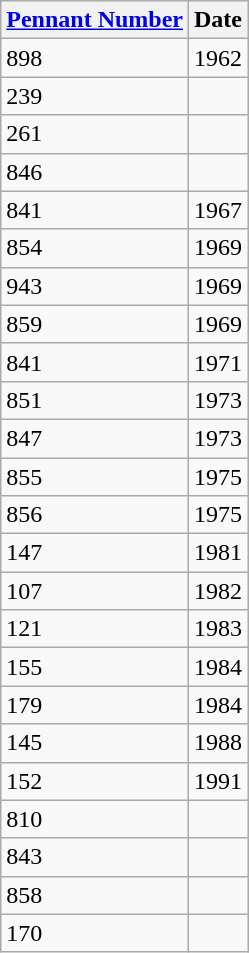<table class="wikitable" style="text-align:left">
<tr>
<th><a href='#'>Pennant Number</a></th>
<th>Date</th>
</tr>
<tr>
<td>898</td>
<td>1962</td>
</tr>
<tr>
<td>239</td>
<td></td>
</tr>
<tr>
<td>261</td>
<td></td>
</tr>
<tr>
<td>846</td>
<td></td>
</tr>
<tr>
<td>841</td>
<td>1967</td>
</tr>
<tr>
<td>854</td>
<td>1969</td>
</tr>
<tr>
<td>943</td>
<td>1969</td>
</tr>
<tr>
<td>859</td>
<td>1969</td>
</tr>
<tr>
<td>841</td>
<td>1971</td>
</tr>
<tr>
<td>851</td>
<td>1973</td>
</tr>
<tr>
<td>847</td>
<td>1973</td>
</tr>
<tr>
<td>855</td>
<td>1975</td>
</tr>
<tr>
<td>856</td>
<td>1975</td>
</tr>
<tr>
<td>147</td>
<td>1981</td>
</tr>
<tr>
<td>107</td>
<td>1982</td>
</tr>
<tr>
<td>121</td>
<td>1983</td>
</tr>
<tr>
<td>155</td>
<td>1984</td>
</tr>
<tr>
<td>179</td>
<td>1984</td>
</tr>
<tr>
<td>145</td>
<td>1988</td>
</tr>
<tr>
<td>152</td>
<td>1991</td>
</tr>
<tr>
<td>810</td>
<td></td>
</tr>
<tr>
<td>843</td>
<td></td>
</tr>
<tr>
<td>858</td>
<td></td>
</tr>
<tr>
<td>170</td>
<td></td>
</tr>
</table>
